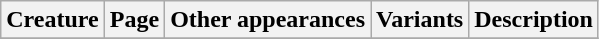<table class="wikitable">
<tr>
<th>Creature</th>
<th>Page</th>
<th>Other appearances</th>
<th>Variants</th>
<th>Description</th>
</tr>
<tr>
</tr>
</table>
